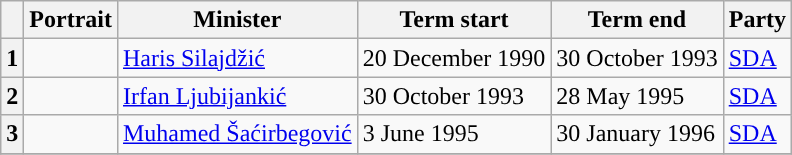<table class="wikitable" style="text-align: left;">
<tr>
<th></th>
<th>Portrait</th>
<th>Minister</th>
<th>Term start</th>
<th>Term end</th>
<th>Party</th>
</tr>
<tr>
<th style="background:">1</th>
<td></td>
<td><a href='#'>Haris Silajdžić</a></td>
<td>20 December 1990</td>
<td>30 October 1993</td>
<td><a href='#'>SDA</a></td>
</tr>
<tr>
<th style="background:">2</th>
<td></td>
<td><a href='#'>Irfan Ljubijankić</a></td>
<td>30 October 1993</td>
<td>28 May 1995</td>
<td><a href='#'>SDA</a></td>
</tr>
<tr>
<th style="background:">3</th>
<td></td>
<td><a href='#'>Muhamed Šaćirbegović</a></td>
<td>3 June 1995</td>
<td>30 January 1996</td>
<td><a href='#'>SDA</a></td>
</tr>
<tr>
</tr>
</table>
